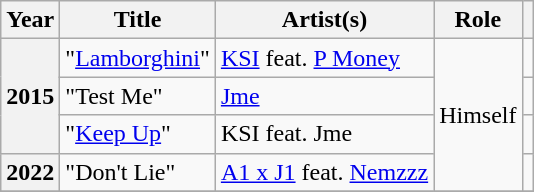<table class="wikitable plainrowheaders" style="margin-right: 0;">
<tr>
<th scope="col">Year</th>
<th scope="col">Title</th>
<th scope="col">Artist(s)</th>
<th>Role</th>
<th scope="col" class="unsortable"></th>
</tr>
<tr>
<th scope="row" rowspan="3">2015</th>
<td>"<a href='#'>Lamborghini</a>"</td>
<td><a href='#'>KSI</a> feat. <a href='#'>P Money</a></td>
<td rowspan="4">Himself</td>
<td style="text-align:center;"></td>
</tr>
<tr>
<td>"Test Me"</td>
<td><a href='#'>Jme</a></td>
<td style="text-align:center;"></td>
</tr>
<tr>
<td>"<a href='#'>Keep Up</a>"</td>
<td>KSI feat. Jme</td>
<td style="text-align:center;"></td>
</tr>
<tr>
<th scope="row">2022</th>
<td>"Don't Lie"</td>
<td><a href='#'>A1 x J1</a> feat. <a href='#'>Nemzzz</a></td>
<td style="text-align:center;"></td>
</tr>
<tr>
</tr>
</table>
